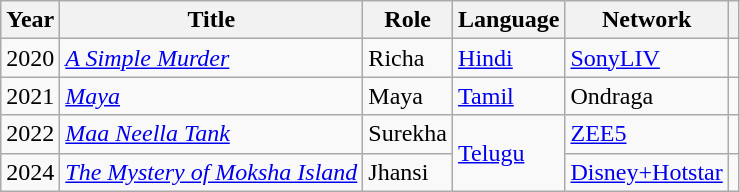<table class="wikitable sortable">
<tr>
<th scope="col">Year</th>
<th scope="col">Title</th>
<th scope="col">Role</th>
<th scope="col">Language</th>
<th scope="col">Network</th>
<th class="unsortable" scope="col"></th>
</tr>
<tr>
<td>2020</td>
<td><em><a href='#'>A Simple Murder</a></em></td>
<td>Richa</td>
<td><a href='#'>Hindi</a></td>
<td><a href='#'>SonyLIV</a></td>
<td><br></td>
</tr>
<tr>
<td>2021</td>
<td><em><a href='#'>Maya</a></em></td>
<td>Maya</td>
<td><a href='#'>Tamil</a></td>
<td>Ondraga</td>
<td></td>
</tr>
<tr>
<td>2022</td>
<td><em><a href='#'>Maa Neella Tank</a></em></td>
<td>Surekha</td>
<td rowspan="2"><a href='#'>Telugu</a></td>
<td><a href='#'>ZEE5</a></td>
<td></td>
</tr>
<tr>
<td>2024</td>
<td><em><a href='#'>The Mystery of Moksha Island</a></em></td>
<td>Jhansi</td>
<td><a href='#'>Disney+Hotstar</a></td>
<td></td>
</tr>
</table>
